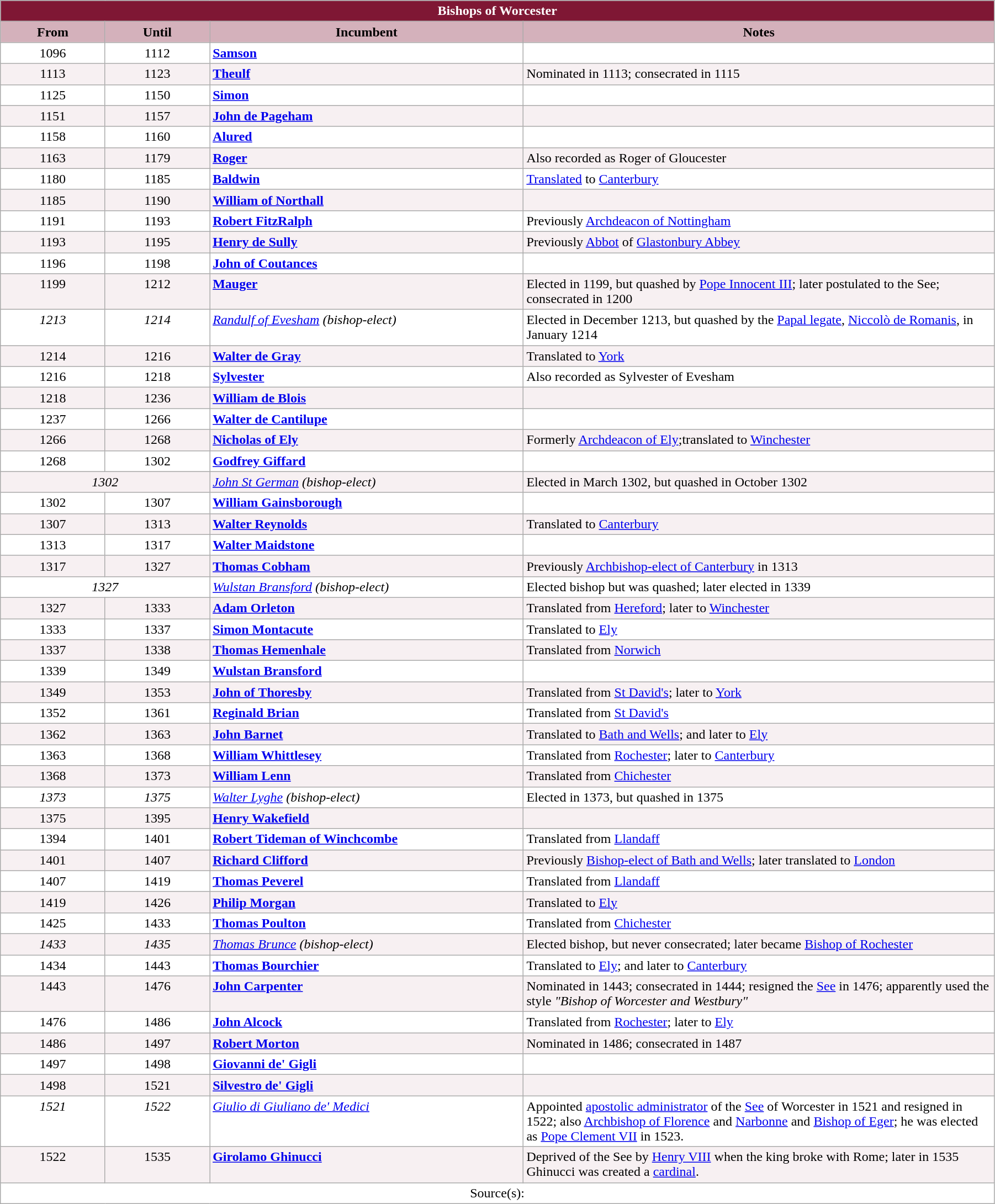<table class="wikitable" style="width:95%;" border="1" cellpadding="2">
<tr>
<th colspan="4" style="background-color: #7F1734; color: white;">Bishops of Worcester</th>
</tr>
<tr valign=center>
<th style="background-color:#D4B1BB" width="10%">From</th>
<th style="background-color:#D4B1BB" width="10%">Until</th>
<th style="background-color:#D4B1BB" width="30%">Incumbent</th>
<th style="background-color:#D4B1BB" width="45%">Notes</th>
</tr>
<tr valign=top bgcolor="white">
<td align="center">1096</td>
<td align="center">1112</td>
<td><strong><a href='#'>Samson</a></strong></td>
<td></td>
</tr>
<tr valign=top bgcolor="#F7F0F2">
<td align="center">1113</td>
<td align="center">1123</td>
<td><strong><a href='#'>Theulf</a></strong></td>
<td>Nominated in 1113; consecrated in 1115</td>
</tr>
<tr valign=top bgcolor="white">
<td align="center">1125</td>
<td align="center">1150</td>
<td><strong><a href='#'>Simon</a></strong></td>
<td></td>
</tr>
<tr valign=top bgcolor="#F7F0F2">
<td align="center">1151</td>
<td align="center">1157</td>
<td><strong><a href='#'>John de Pageham</a></strong></td>
<td></td>
</tr>
<tr valign=top bgcolor="white">
<td align="center">1158</td>
<td align="center">1160</td>
<td><strong><a href='#'>Alured</a></strong></td>
<td></td>
</tr>
<tr valign=top bgcolor="#F7F0F2">
<td align="center">1163</td>
<td align="center">1179</td>
<td><strong><a href='#'>Roger</a></strong></td>
<td>Also recorded as Roger of Gloucester</td>
</tr>
<tr valign=top bgcolor="white">
<td align="center">1180</td>
<td align="center">1185</td>
<td><strong><a href='#'>Baldwin</a></strong></td>
<td><a href='#'>Translated</a> to <a href='#'>Canterbury</a></td>
</tr>
<tr valign=top bgcolor="#F7F0F2">
<td align="center">1185</td>
<td align="center">1190</td>
<td><strong><a href='#'>William of Northall</a></strong></td>
<td></td>
</tr>
<tr valign=top bgcolor="white">
<td align="center">1191</td>
<td align="center">1193</td>
<td><strong><a href='#'>Robert FitzRalph</a></strong></td>
<td>Previously <a href='#'>Archdeacon of Nottingham</a></td>
</tr>
<tr valign=top bgcolor="#F7F0F2">
<td align="center">1193</td>
<td align="center">1195</td>
<td><strong><a href='#'>Henry de Sully</a></strong></td>
<td>Previously <a href='#'>Abbot</a> of <a href='#'>Glastonbury Abbey</a></td>
</tr>
<tr valign=top bgcolor="white">
<td align="center">1196</td>
<td align="center">1198</td>
<td><strong><a href='#'>John of Coutances</a></strong></td>
<td></td>
</tr>
<tr valign=top bgcolor="#F7F0F2">
<td align="center">1199</td>
<td align="center">1212</td>
<td><strong><a href='#'>Mauger</a></strong></td>
<td>Elected in 1199, but quashed by <a href='#'>Pope Innocent III</a>; later postulated to the See; consecrated in 1200</td>
</tr>
<tr valign=top bgcolor="white">
<td align="center"><em>1213</em></td>
<td align="center"><em>1214</em></td>
<td><em><a href='#'>Randulf of Evesham</a> (bishop-elect)</em></td>
<td>Elected in December 1213, but quashed by the <a href='#'>Papal legate</a>, <a href='#'>Niccolò de Romanis</a>, in January 1214</td>
</tr>
<tr valign=top bgcolor="#F7F0F2">
<td align="center">1214</td>
<td align="center">1216</td>
<td><strong><a href='#'>Walter de Gray</a></strong></td>
<td>Translated to <a href='#'>York</a></td>
</tr>
<tr valign=top bgcolor="white">
<td align="center">1216</td>
<td align="center">1218</td>
<td><strong><a href='#'>Sylvester</a></strong></td>
<td>Also recorded as Sylvester of Evesham</td>
</tr>
<tr valign=top bgcolor="#F7F0F2">
<td align="center">1218</td>
<td align="center">1236</td>
<td><strong><a href='#'>William de Blois</a></strong></td>
<td></td>
</tr>
<tr valign=top bgcolor="white">
<td align="center">1237</td>
<td align="center">1266</td>
<td><strong><a href='#'>Walter de Cantilupe</a></strong></td>
<td></td>
</tr>
<tr valign=top bgcolor="#F7F0F2">
<td align="center">1266</td>
<td align="center">1268</td>
<td><strong><a href='#'>Nicholas of Ely</a></strong></td>
<td>Formerly <a href='#'>Archdeacon of Ely</a>;translated to <a href='#'>Winchester</a></td>
</tr>
<tr valign=top bgcolor="white">
<td align="center">1268</td>
<td align="center">1302</td>
<td><strong><a href='#'>Godfrey Giffard</a></strong></td>
<td></td>
</tr>
<tr valign=top bgcolor="#F7F0F2">
<td colspan=2 align=center><em>1302</em></td>
<td><em><a href='#'>John St German</a> (bishop-elect)</em></td>
<td>Elected in March 1302, but quashed in October 1302</td>
</tr>
<tr valign=top bgcolor="white">
<td align="center">1302</td>
<td align="center">1307</td>
<td><strong><a href='#'>William Gainsborough</a></strong></td>
<td></td>
</tr>
<tr valign=top bgcolor="#F7F0F2">
<td align="center">1307</td>
<td align="center">1313</td>
<td><strong><a href='#'>Walter Reynolds</a></strong></td>
<td>Translated to <a href='#'>Canterbury</a></td>
</tr>
<tr valign=top bgcolor="white">
<td align="center">1313</td>
<td align="center">1317</td>
<td><strong><a href='#'>Walter Maidstone</a></strong></td>
<td></td>
</tr>
<tr valign=top bgcolor="#F7F0F2">
<td align="center">1317</td>
<td align="center">1327</td>
<td><strong><a href='#'>Thomas Cobham</a></strong></td>
<td>Previously <a href='#'>Archbishop-elect of Canterbury</a> in 1313</td>
</tr>
<tr valign=top bgcolor="white">
<td colspan=2 align=center><em>1327</em></td>
<td><em><a href='#'>Wulstan Bransford</a> (bishop-elect)</em></td>
<td>Elected bishop but was quashed; later elected in 1339</td>
</tr>
<tr valign=top bgcolor="#F7F0F2">
<td align="center">1327</td>
<td align="center">1333</td>
<td><strong><a href='#'>Adam Orleton</a></strong></td>
<td>Translated from <a href='#'>Hereford</a>; later to <a href='#'>Winchester</a></td>
</tr>
<tr valign=top bgcolor="white">
<td align="center">1333</td>
<td align="center">1337</td>
<td><strong><a href='#'>Simon Montacute</a></strong></td>
<td>Translated to <a href='#'>Ely</a></td>
</tr>
<tr valign=top bgcolor="#F7F0F2">
<td align="center">1337</td>
<td align="center">1338</td>
<td><strong><a href='#'>Thomas Hemenhale</a></strong></td>
<td>Translated from <a href='#'>Norwich</a></td>
</tr>
<tr valign=top bgcolor="white">
<td align="center">1339</td>
<td align="center">1349</td>
<td><strong><a href='#'>Wulstan Bransford</a></strong></td>
<td></td>
</tr>
<tr valign=top bgcolor="#F7F0F2">
<td align="center">1349</td>
<td align="center">1353</td>
<td><strong><a href='#'>John of Thoresby</a></strong></td>
<td>Translated from <a href='#'>St David's</a>; later to <a href='#'>York</a></td>
</tr>
<tr valign=top bgcolor="white">
<td align="center">1352</td>
<td align="center">1361</td>
<td><strong><a href='#'>Reginald Brian</a></strong></td>
<td>Translated from <a href='#'>St David's</a></td>
</tr>
<tr valign=top bgcolor="#F7F0F2">
<td align="center">1362</td>
<td align="center">1363</td>
<td><strong><a href='#'>John Barnet</a></strong></td>
<td>Translated to <a href='#'>Bath and Wells</a>; and later to <a href='#'>Ely</a></td>
</tr>
<tr valign=top bgcolor="white">
<td align="center">1363</td>
<td align="center">1368</td>
<td><strong><a href='#'>William Whittlesey</a></strong></td>
<td>Translated from <a href='#'>Rochester</a>; later to <a href='#'>Canterbury</a></td>
</tr>
<tr valign=top bgcolor="#F7F0F2">
<td align="center">1368</td>
<td align="center">1373</td>
<td><strong><a href='#'>William Lenn</a></strong></td>
<td>Translated from <a href='#'>Chichester</a></td>
</tr>
<tr valign=top bgcolor="white">
<td align="center"><em>1373</em></td>
<td align="center"><em>1375</em></td>
<td><em><a href='#'>Walter Lyghe</a> (bishop-elect)</em></td>
<td>Elected in 1373, but quashed in 1375</td>
</tr>
<tr valign=top bgcolor="#F7F0F2">
<td align="center">1375</td>
<td align="center">1395</td>
<td><strong><a href='#'>Henry Wakefield</a></strong></td>
<td></td>
</tr>
<tr valign=top bgcolor="white">
<td align="center">1394</td>
<td align="center">1401</td>
<td><strong><a href='#'>Robert Tideman of Winchcombe</a></strong></td>
<td>Translated from <a href='#'>Llandaff</a></td>
</tr>
<tr valign=top bgcolor="#F7F0F2">
<td align="center">1401</td>
<td align="center">1407</td>
<td><strong><a href='#'>Richard Clifford</a></strong></td>
<td>Previously <a href='#'>Bishop-elect of Bath and Wells</a>; later translated to <a href='#'>London</a></td>
</tr>
<tr valign=top bgcolor="white">
<td align="center">1407</td>
<td align="center">1419</td>
<td><strong><a href='#'>Thomas Peverel</a></strong></td>
<td>Translated from <a href='#'>Llandaff</a></td>
</tr>
<tr valign=top bgcolor="#F7F0F2">
<td align="center">1419</td>
<td align="center">1426</td>
<td><strong><a href='#'>Philip Morgan</a></strong></td>
<td>Translated to <a href='#'>Ely</a></td>
</tr>
<tr valign=top bgcolor="white">
<td align="center">1425</td>
<td align="center">1433</td>
<td><strong><a href='#'>Thomas Poulton</a></strong></td>
<td>Translated from <a href='#'>Chichester</a></td>
</tr>
<tr valign=top bgcolor="#F7F0F2">
<td align="center"><em>1433</em></td>
<td align="center"><em>1435</em></td>
<td><em><a href='#'>Thomas Brunce</a> (bishop-elect)</em></td>
<td>Elected bishop, but never consecrated; later became <a href='#'>Bishop of Rochester</a></td>
</tr>
<tr valign=top bgcolor="white">
<td align="center">1434</td>
<td align="center">1443</td>
<td><strong><a href='#'>Thomas Bourchier</a></strong></td>
<td>Translated to <a href='#'>Ely</a>; and later to <a href='#'>Canterbury</a></td>
</tr>
<tr valign=top bgcolor="#F7F0F2">
<td align="center">1443</td>
<td align="center">1476</td>
<td><strong><a href='#'>John Carpenter</a></strong></td>
<td>Nominated in 1443; consecrated in 1444; resigned the <a href='#'>See</a> in 1476; apparently used the style <em>"Bishop of Worcester and Westbury"</em></td>
</tr>
<tr valign=top bgcolor="white">
<td align="center">1476</td>
<td align="center">1486</td>
<td><strong><a href='#'>John Alcock</a></strong></td>
<td>Translated from <a href='#'>Rochester</a>; later to <a href='#'>Ely</a></td>
</tr>
<tr valign=top bgcolor="#F7F0F2">
<td align="center">1486</td>
<td align="center">1497</td>
<td><strong><a href='#'>Robert Morton</a></strong></td>
<td>Nominated in 1486; consecrated in 1487</td>
</tr>
<tr valign=top bgcolor="white">
<td align="center">1497</td>
<td align="center">1498</td>
<td><strong><a href='#'>Giovanni de' Gigli</a></strong></td>
<td></td>
</tr>
<tr valign=top bgcolor="#F7F0F2">
<td align="center">1498</td>
<td align="center">1521</td>
<td><strong><a href='#'>Silvestro de' Gigli</a></strong></td>
<td></td>
</tr>
<tr valign=top bgcolor="white">
<td align="center"><em>1521</em></td>
<td align="center"><em>1522</em></td>
<td> <em><a href='#'>Giulio di Giuliano de' Medici</a></em></td>
<td>Appointed <a href='#'>apostolic administrator</a> of the <a href='#'>See</a> of Worcester in 1521 and resigned in 1522; also <a href='#'>Archbishop of Florence</a> and <a href='#'>Narbonne</a> and <a href='#'>Bishop of Eger</a>; he was elected as <a href='#'>Pope Clement VII</a> in 1523.</td>
</tr>
<tr valign=top bgcolor="#F7F0F2">
<td align="center">1522</td>
<td align="center">1535</td>
<td> <strong><a href='#'>Girolamo Ghinucci</a></strong></td>
<td>Deprived of the See by <a href='#'>Henry VIII</a> when the king broke with Rome; later in 1535 Ghinucci was created a <a href='#'>cardinal</a>.</td>
</tr>
<tr valign=top bgcolor="white">
<td align=center colspan="4">Source(s):</td>
</tr>
</table>
